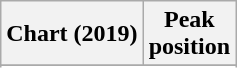<table class="wikitable sortable plainrowheaders" style="text-align:center">
<tr>
<th scope="col">Chart (2019)</th>
<th scope="col">Peak<br>position</th>
</tr>
<tr>
</tr>
<tr>
</tr>
<tr>
</tr>
<tr>
</tr>
<tr>
</tr>
<tr>
</tr>
</table>
